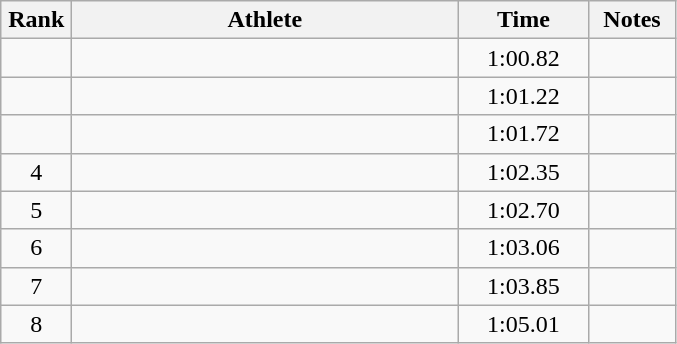<table class="wikitable" style="text-align:center">
<tr>
<th width=40>Rank</th>
<th width=250>Athlete</th>
<th width=80>Time</th>
<th width=50>Notes</th>
</tr>
<tr>
<td></td>
<td align=left></td>
<td>1:00.82</td>
<td></td>
</tr>
<tr>
<td></td>
<td align=left></td>
<td>1:01.22</td>
<td></td>
</tr>
<tr>
<td></td>
<td align=left></td>
<td>1:01.72</td>
<td></td>
</tr>
<tr>
<td>4</td>
<td align=left></td>
<td>1:02.35</td>
<td></td>
</tr>
<tr>
<td>5</td>
<td align=left></td>
<td>1:02.70</td>
<td></td>
</tr>
<tr>
<td>6</td>
<td align=left></td>
<td>1:03.06</td>
<td></td>
</tr>
<tr>
<td>7</td>
<td align=left></td>
<td>1:03.85</td>
<td></td>
</tr>
<tr>
<td>8</td>
<td align=left></td>
<td>1:05.01</td>
<td></td>
</tr>
</table>
